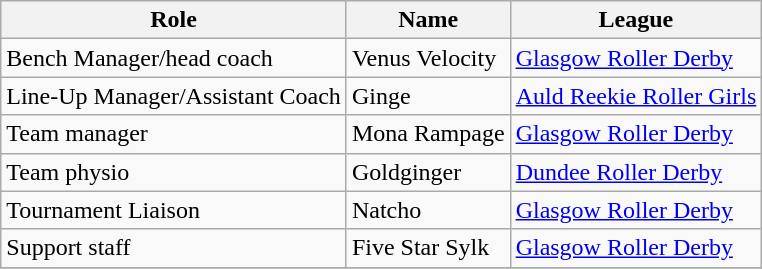<table class="wikitable sortable">
<tr>
<th>Role</th>
<th>Name</th>
<th>League</th>
</tr>
<tr>
<td>Bench Manager/head coach</td>
<td>Venus Velocity</td>
<td><a href='#'>Glasgow Roller Derby</a></td>
</tr>
<tr>
<td>Line-Up Manager/Assistant Coach</td>
<td>Ginge</td>
<td><a href='#'>Auld Reekie Roller Girls</a></td>
</tr>
<tr>
<td>Team manager</td>
<td>Mona Rampage</td>
<td><a href='#'>Glasgow Roller Derby</a></td>
</tr>
<tr>
<td>Team physio</td>
<td>Goldginger</td>
<td><a href='#'>Dundee Roller Derby</a></td>
</tr>
<tr>
<td>Tournament Liaison</td>
<td>Natcho</td>
<td><a href='#'>Glasgow Roller Derby</a></td>
</tr>
<tr>
<td>Support staff</td>
<td>Five Star Sylk</td>
<td><a href='#'>Glasgow Roller Derby</a></td>
</tr>
<tr>
</tr>
</table>
